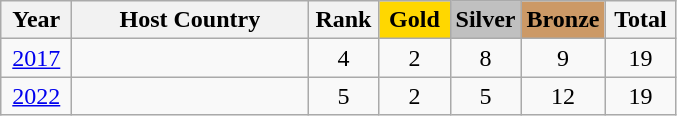<table class="wikitable">
<tr>
<th width=40>Year</th>
<th width=150>Host Country</th>
<th width=40>Rank</th>
<td width=40 bgcolor=gold align="center"><strong>Gold</strong></td>
<td width=40 bgcolor=silver align="center"><strong>Silver</strong></td>
<td width=4 bgcolor=#cc9966 align="center"><strong>Bronze</strong></td>
<th width=40>Total</th>
</tr>
<tr align="center">
<td><a href='#'>2017</a></td>
<td align="left"></td>
<td>4</td>
<td>2</td>
<td>8</td>
<td>9</td>
<td>19</td>
</tr>
<tr align="center">
<td><a href='#'>2022</a></td>
<td align="left"></td>
<td>5</td>
<td>2</td>
<td>5</td>
<td>12</td>
<td>19</td>
</tr>
</table>
